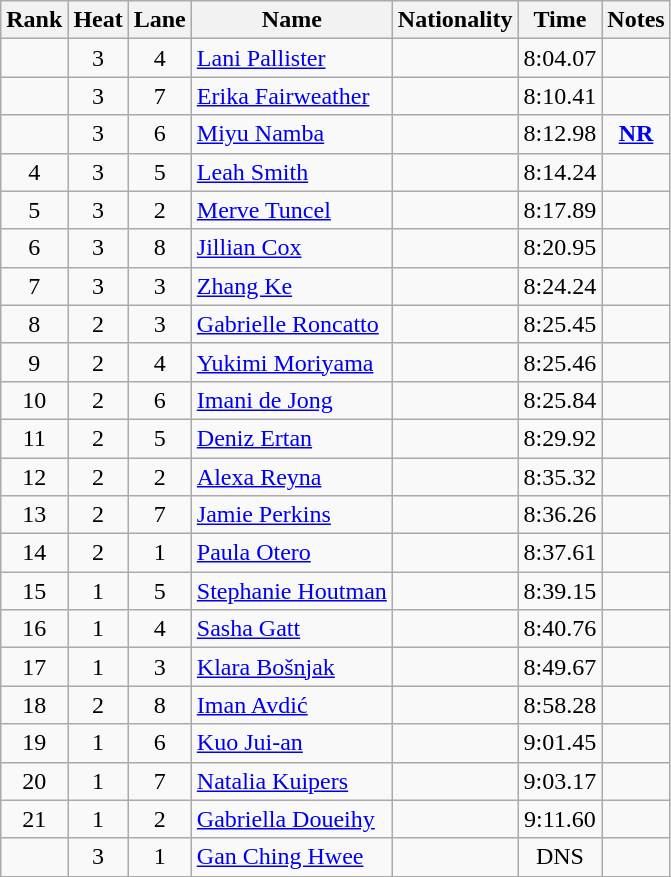<table class="wikitable sortable" style="text-align:center">
<tr>
<th>Rank</th>
<th>Heat</th>
<th>Lane</th>
<th>Name</th>
<th>Nationality</th>
<th>Time</th>
<th>Notes</th>
</tr>
<tr>
<td></td>
<td>3</td>
<td>4</td>
<td align="left"><a href='#'>Lani Pallister</a></td>
<td align="left"></td>
<td>8:04.07</td>
<td></td>
</tr>
<tr>
<td></td>
<td>3</td>
<td>7</td>
<td align="left"><a href='#'>Erika Fairweather</a></td>
<td align="left"></td>
<td>8:10.41</td>
<td></td>
</tr>
<tr>
<td></td>
<td>3</td>
<td>6</td>
<td align="left"><a href='#'>Miyu Namba</a></td>
<td align="left"></td>
<td>8:12.98</td>
<td><strong><a href='#'>NR</a></strong></td>
</tr>
<tr>
<td>4</td>
<td>3</td>
<td>5</td>
<td align="left"><a href='#'>Leah Smith</a></td>
<td align="left"></td>
<td>8:14.24</td>
<td></td>
</tr>
<tr>
<td>5</td>
<td>3</td>
<td>2</td>
<td align="left"><a href='#'>Merve Tuncel</a></td>
<td align="left"></td>
<td>8:17.89</td>
<td></td>
</tr>
<tr>
<td>6</td>
<td>3</td>
<td>8</td>
<td align="left"><a href='#'>Jillian Cox</a></td>
<td align="left"></td>
<td>8:20.95</td>
<td></td>
</tr>
<tr>
<td>7</td>
<td>3</td>
<td>3</td>
<td align="left"><a href='#'>Zhang Ke</a></td>
<td align="left"></td>
<td>8:24.24</td>
<td></td>
</tr>
<tr>
<td>8</td>
<td>2</td>
<td>3</td>
<td align="left"><a href='#'>Gabrielle Roncatto</a></td>
<td align="left"></td>
<td>8:25.45</td>
<td></td>
</tr>
<tr>
<td>9</td>
<td>2</td>
<td>4</td>
<td align="left"><a href='#'>Yukimi Moriyama</a></td>
<td align="left"></td>
<td>8:25.46</td>
<td></td>
</tr>
<tr>
<td>10</td>
<td>2</td>
<td>6</td>
<td align="left"><a href='#'>Imani de Jong</a></td>
<td align="left"></td>
<td>8:25.84</td>
<td></td>
</tr>
<tr>
<td>11</td>
<td>2</td>
<td>5</td>
<td align="left"><a href='#'>Deniz Ertan</a></td>
<td align="left"></td>
<td>8:29.92</td>
<td></td>
</tr>
<tr>
<td>12</td>
<td>2</td>
<td>2</td>
<td align="left"><a href='#'>Alexa Reyna</a></td>
<td align="left"></td>
<td>8:35.32</td>
<td></td>
</tr>
<tr>
<td>13</td>
<td>2</td>
<td>7</td>
<td align="left"><a href='#'>Jamie Perkins</a></td>
<td align="left"></td>
<td>8:36.26</td>
<td></td>
</tr>
<tr>
<td>14</td>
<td>2</td>
<td>1</td>
<td align="left"><a href='#'>Paula Otero</a></td>
<td align="left"></td>
<td>8:37.61</td>
<td></td>
</tr>
<tr>
<td>15</td>
<td>1</td>
<td>5</td>
<td align="left"><a href='#'>Stephanie Houtman</a></td>
<td align="left"></td>
<td>8:39.15</td>
<td></td>
</tr>
<tr>
<td>16</td>
<td>1</td>
<td>4</td>
<td align="left"><a href='#'>Sasha Gatt</a></td>
<td align="left"></td>
<td>8:40.76</td>
<td></td>
</tr>
<tr>
<td>17</td>
<td>1</td>
<td>3</td>
<td align="left"><a href='#'>Klara Bošnjak</a></td>
<td align="left"></td>
<td>8:49.67</td>
<td></td>
</tr>
<tr>
<td>18</td>
<td>2</td>
<td>8</td>
<td align="left"><a href='#'>Iman Avdić</a></td>
<td align="left"></td>
<td>8:58.28</td>
<td></td>
</tr>
<tr>
<td>19</td>
<td>1</td>
<td>6</td>
<td align="left"><a href='#'>Kuo Jui-an</a></td>
<td align="left"></td>
<td>9:01.45</td>
<td></td>
</tr>
<tr>
<td>20</td>
<td>1</td>
<td>7</td>
<td align="left"><a href='#'>Natalia Kuipers</a></td>
<td align="left"></td>
<td>9:03.17</td>
<td></td>
</tr>
<tr>
<td>21</td>
<td>1</td>
<td>2</td>
<td align="left"><a href='#'>Gabriella Doueihy</a></td>
<td align="left"></td>
<td>9:11.60</td>
<td></td>
</tr>
<tr>
<td></td>
<td>3</td>
<td>1</td>
<td align="left"><a href='#'>Gan Ching Hwee</a></td>
<td align="left"></td>
<td>DNS</td>
<td></td>
</tr>
</table>
